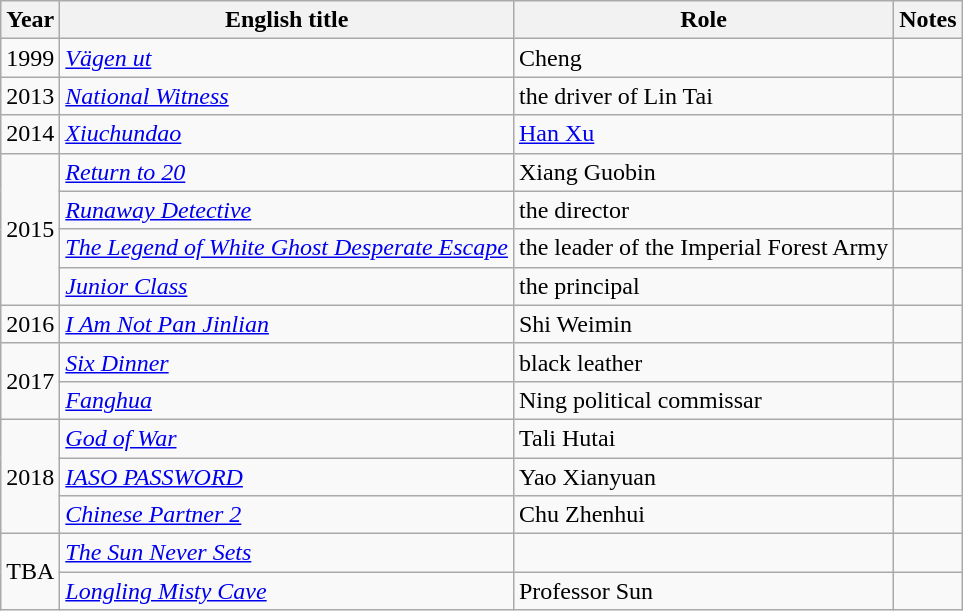<table class="wikitable">
<tr>
<th>Year</th>
<th>English title</th>
<th>Role</th>
<th>Notes</th>
</tr>
<tr>
<td>1999</td>
<td><em><a href='#'>Vägen ut</a></em></td>
<td>Cheng</td>
<td></td>
</tr>
<tr>
<td>2013</td>
<td><em><a href='#'>National Witness</a></em></td>
<td>the driver of Lin Tai</td>
<td></td>
</tr>
<tr>
<td>2014</td>
<td><em><a href='#'>Xiuchundao</a></em></td>
<td><a href='#'>Han Xu</a></td>
<td></td>
</tr>
<tr>
<td rowspan=4>2015</td>
<td><em><a href='#'>Return to 20</a></em></td>
<td>Xiang Guobin</td>
<td></td>
</tr>
<tr>
<td><em><a href='#'>Runaway Detective</a></em></td>
<td>the director</td>
<td></td>
</tr>
<tr>
<td><em><a href='#'>The Legend of White Ghost Desperate Escape</a></em></td>
<td>the leader of the Imperial Forest Army</td>
<td></td>
</tr>
<tr>
<td><em><a href='#'>Junior Class</a></em></td>
<td>the principal</td>
<td></td>
</tr>
<tr>
<td>2016</td>
<td><em><a href='#'>I Am Not Pan Jinlian </a></em></td>
<td>Shi Weimin</td>
<td></td>
</tr>
<tr>
<td rowspan=2>2017</td>
<td><em><a href='#'>Six Dinner</a></em></td>
<td>black leather</td>
<td></td>
</tr>
<tr>
<td><em><a href='#'>Fanghua</a></em></td>
<td>Ning political commissar</td>
<td></td>
</tr>
<tr>
<td rowspan=3>2018</td>
<td><em><a href='#'>God of War</a></em></td>
<td>Tali Hutai</td>
<td></td>
</tr>
<tr>
<td><em><a href='#'>IASO PASSWORD</a></em></td>
<td>Yao Xianyuan</td>
<td></td>
</tr>
<tr>
<td><em><a href='#'>Chinese Partner 2</a></em></td>
<td>Chu Zhenhui</td>
<td></td>
</tr>
<tr>
<td rowspan=2>TBA</td>
<td><em><a href='#'>The Sun Never Sets</a></em></td>
<td></td>
<td></td>
</tr>
<tr>
<td><em><a href='#'>Longling Misty Cave</a></em></td>
<td>Professor Sun</td>
<td></td>
</tr>
</table>
